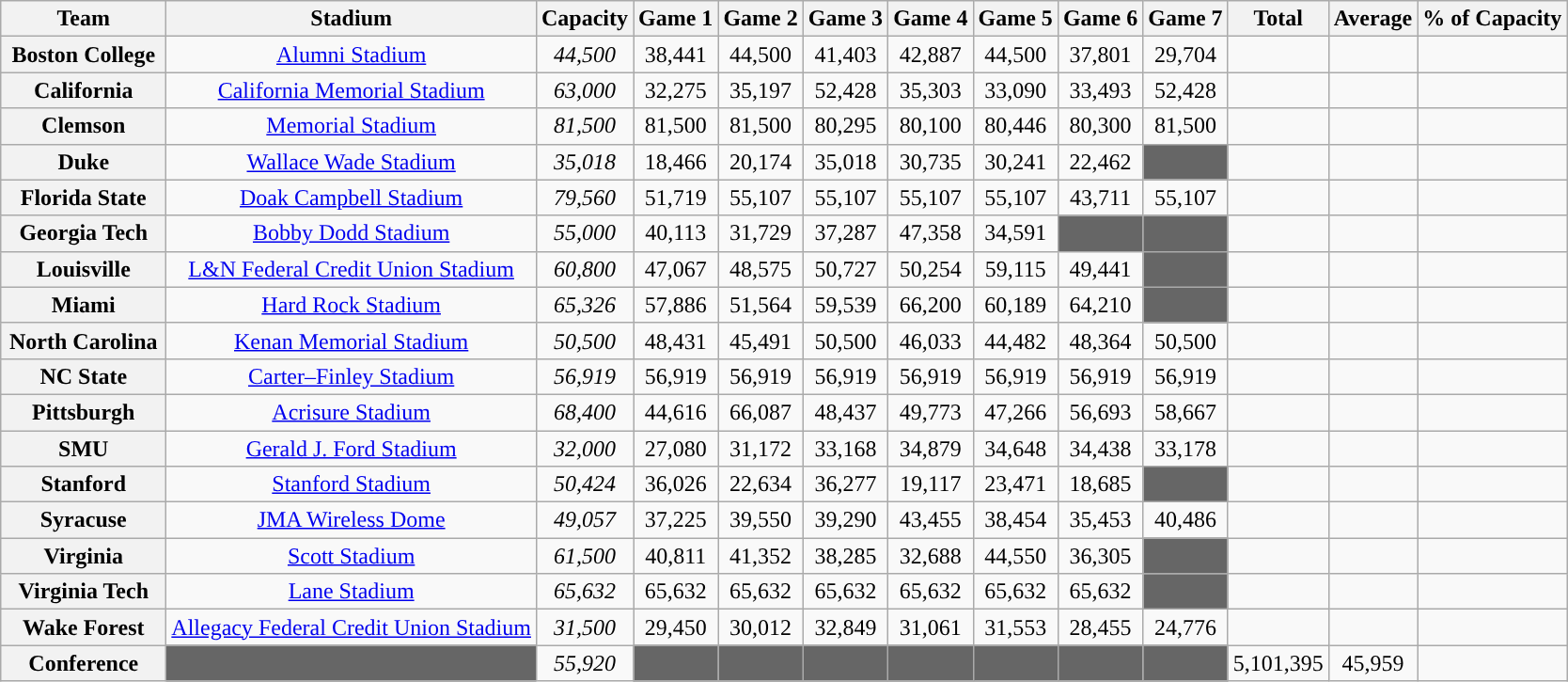<table class="wikitable sortable" style="text-align: center;">
<tr>
<th width="110">Team</th>
<th>Stadium</th>
<th>Capacity</th>
<th>Game 1</th>
<th>Game 2</th>
<th>Game 3</th>
<th>Game 4</th>
<th>Game 5</th>
<th>Game 6</th>
<th>Game 7</th>
<th>Total</th>
<th>Average</th>
<th>% of Capacity</th>
</tr>
<tr>
<th>Boston College</th>
<td><a href='#'>Alumni Stadium</a></td>
<td><em>44,500</em></td>
<td>38,441</td>
<td>44,500</td>
<td>41,403</td>
<td>42,887</td>
<td>44,500</td>
<td>37,801</td>
<td>29,704</td>
<td></td>
<td></td>
<td></td>
</tr>
<tr>
<th>California</th>
<td><a href='#'>California Memorial Stadium</a></td>
<td><em>63,000</em></td>
<td>32,275</td>
<td>35,197</td>
<td>52,428</td>
<td>35,303</td>
<td>33,090</td>
<td>33,493</td>
<td>52,428</td>
<td></td>
<td></td>
<td></td>
</tr>
<tr>
<th>Clemson</th>
<td><a href='#'>Memorial Stadium</a></td>
<td><em>81,500</em></td>
<td>81,500</td>
<td>81,500</td>
<td>80,295</td>
<td>80,100</td>
<td>80,446</td>
<td>80,300</td>
<td>81,500</td>
<td></td>
<td></td>
<td></td>
</tr>
<tr>
<th>Duke</th>
<td><a href='#'>Wallace Wade Stadium</a></td>
<td><em>35,018</em></td>
<td>18,466</td>
<td>20,174</td>
<td>35,018</td>
<td>30,735</td>
<td>30,241</td>
<td>22,462</td>
<td style="background:#666666;"></td>
<td></td>
<td></td>
<td></td>
</tr>
<tr>
<th>Florida State</th>
<td><a href='#'>Doak Campbell Stadium</a></td>
<td><em>79,560</em></td>
<td>51,719</td>
<td>55,107</td>
<td>55,107</td>
<td>55,107</td>
<td>55,107</td>
<td>43,711</td>
<td>55,107</td>
<td></td>
<td></td>
<td></td>
</tr>
<tr>
<th>Georgia Tech</th>
<td><a href='#'>Bobby Dodd Stadium</a></td>
<td><em>55,000</em></td>
<td>40,113</td>
<td>31,729</td>
<td>37,287</td>
<td>47,358</td>
<td>34,591</td>
<td style="background:#666666;"></td>
<td style="background:#666666;"></td>
<td></td>
<td></td>
<td></td>
</tr>
<tr>
<th>Louisville</th>
<td><a href='#'>L&N Federal Credit Union Stadium</a></td>
<td><em>60,800</em></td>
<td>47,067</td>
<td>48,575</td>
<td>50,727</td>
<td>50,254</td>
<td>59,115</td>
<td>49,441</td>
<td style="background:#666666;"></td>
<td></td>
<td></td>
<td></td>
</tr>
<tr>
<th>Miami</th>
<td><a href='#'>Hard Rock Stadium</a></td>
<td><em>65,326</em></td>
<td>57,886</td>
<td>51,564</td>
<td>59,539</td>
<td>66,200</td>
<td>60,189</td>
<td>64,210</td>
<td style="background:#666666;"></td>
<td></td>
<td></td>
<td></td>
</tr>
<tr>
<th>North Carolina</th>
<td><a href='#'>Kenan Memorial Stadium</a></td>
<td><em>50,500</em></td>
<td>48,431</td>
<td>45,491</td>
<td>50,500</td>
<td>46,033</td>
<td>44,482</td>
<td>48,364</td>
<td>50,500</td>
<td></td>
<td></td>
<td></td>
</tr>
<tr>
<th>NC State</th>
<td><a href='#'>Carter–Finley Stadium</a></td>
<td><em>56,919</em></td>
<td>56,919</td>
<td>56,919</td>
<td>56,919</td>
<td>56,919</td>
<td>56,919</td>
<td>56,919</td>
<td>56,919</td>
<td></td>
<td></td>
<td></td>
</tr>
<tr>
<th>Pittsburgh</th>
<td><a href='#'>Acrisure Stadium</a></td>
<td><em>68,400</em></td>
<td>44,616</td>
<td>66,087</td>
<td>48,437</td>
<td>49,773</td>
<td>47,266</td>
<td>56,693</td>
<td>58,667</td>
<td></td>
<td></td>
<td></td>
</tr>
<tr>
<th>SMU</th>
<td><a href='#'>Gerald J. Ford Stadium</a></td>
<td><em>32,000</em></td>
<td>27,080</td>
<td>31,172</td>
<td>33,168</td>
<td>34,879</td>
<td>34,648</td>
<td>34,438</td>
<td>33,178</td>
<td></td>
<td></td>
<td></td>
</tr>
<tr>
<th>Stanford</th>
<td><a href='#'>Stanford Stadium</a></td>
<td><em>50,424</em></td>
<td>36,026</td>
<td>22,634</td>
<td>36,277</td>
<td>19,117</td>
<td>23,471</td>
<td>18,685</td>
<td style="background:#666666;"></td>
<td></td>
<td></td>
<td></td>
</tr>
<tr>
<th>Syracuse</th>
<td><a href='#'>JMA Wireless Dome</a></td>
<td><em>49,057</em></td>
<td>37,225</td>
<td>39,550</td>
<td>39,290</td>
<td>43,455</td>
<td>38,454</td>
<td>35,453</td>
<td>40,486</td>
<td></td>
<td></td>
<td></td>
</tr>
<tr>
<th>Virginia</th>
<td><a href='#'>Scott Stadium</a></td>
<td><em>61,500</em></td>
<td>40,811</td>
<td>41,352</td>
<td>38,285</td>
<td>32,688</td>
<td>44,550</td>
<td>36,305</td>
<td style="background:#666666;"></td>
<td></td>
<td></td>
<td></td>
</tr>
<tr>
<th>Virginia Tech</th>
<td><a href='#'>Lane Stadium</a></td>
<td><em>65,632</em></td>
<td>65,632</td>
<td>65,632</td>
<td>65,632</td>
<td>65,632</td>
<td>65,632</td>
<td>65,632</td>
<td style="background:#666666;"></td>
<td></td>
<td></td>
<td></td>
</tr>
<tr>
<th>Wake Forest</th>
<td><a href='#'>Allegacy Federal Credit Union Stadium</a></td>
<td><em>31,500</em></td>
<td>29,450</td>
<td>30,012</td>
<td>32,849</td>
<td>31,061</td>
<td>31,553</td>
<td>28,455</td>
<td>24,776</td>
<td></td>
<td></td>
<td></td>
</tr>
<tr>
<th><strong>Conference</strong></th>
<td style="background:#666666;"></td>
<td><em>55,920</em></td>
<td style="background:#666666;"></td>
<td style="background:#666666;"></td>
<td style="background:#666666;"></td>
<td style="background:#666666;"></td>
<td style="background:#666666;"></td>
<td style="background:#666666;"></td>
<td style="background:#666666;"></td>
<td>5,101,395</td>
<td>45,959</td>
<td></td>
</tr>
</table>
